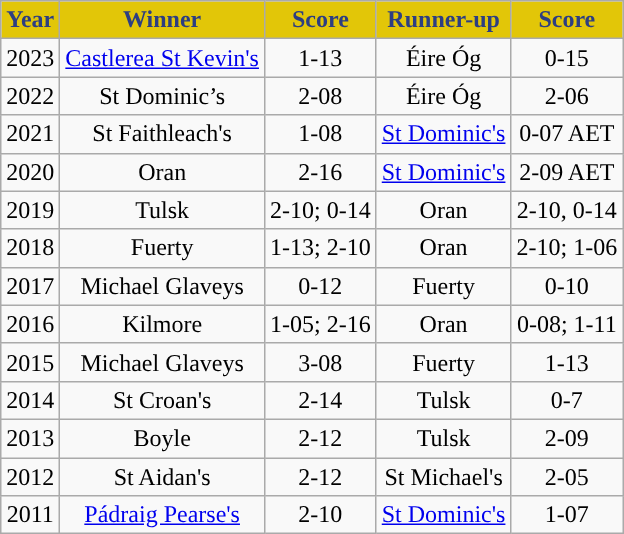<table class="wikitable" style="text-align:center;">
<tr>
<th style="background:#E2C608;color:#2D3E82;">Year</th>
<th style="background:#E2C608;color:#2D3E82;">Winner</th>
<th style="background:#E2C608;color:#2D3E82;">Score</th>
<th style="background:#E2C608;color:#2D3E82;">Runner-up</th>
<th style="background:#E2C608;color:#2D3E82;">Score</th>
</tr>
<tr>
<td>2023</td>
<td><a href='#'>Castlerea St Kevin's</a></td>
<td>1-13</td>
<td>Éire Óg</td>
<td>0-15</td>
</tr>
<tr>
<td>2022</td>
<td>St Dominic’s</td>
<td>2-08</td>
<td>Éire Óg</td>
<td>2-06</td>
</tr>
<tr>
<td>2021</td>
<td>St Faithleach's</td>
<td>1-08</td>
<td><a href='#'>St Dominic's</a></td>
<td>0-07 AET</td>
</tr>
<tr>
<td>2020</td>
<td>Oran</td>
<td>2-16</td>
<td><a href='#'>St Dominic's</a></td>
<td>2-09 AET</td>
</tr>
<tr>
<td>2019</td>
<td>Tulsk</td>
<td>2-10; 0-14</td>
<td>Oran</td>
<td>2-10, 0-14</td>
</tr>
<tr>
<td>2018</td>
<td>Fuerty</td>
<td>1-13; 2-10</td>
<td>Oran</td>
<td>2-10; 1-06</td>
</tr>
<tr>
<td>2017</td>
<td>Michael Glaveys</td>
<td>0-12</td>
<td>Fuerty</td>
<td>0-10</td>
</tr>
<tr>
<td>2016</td>
<td>Kilmore</td>
<td>1-05; 2-16</td>
<td>Oran</td>
<td>0-08; 1-11</td>
</tr>
<tr>
<td>2015</td>
<td>Michael Glaveys</td>
<td>3-08</td>
<td>Fuerty</td>
<td>1-13</td>
</tr>
<tr>
<td>2014</td>
<td>St Croan's</td>
<td>2-14</td>
<td>Tulsk</td>
<td>0-7</td>
</tr>
<tr>
<td>2013</td>
<td>Boyle</td>
<td>2-12</td>
<td>Tulsk</td>
<td>2-09</td>
</tr>
<tr>
<td>2012</td>
<td>St Aidan's</td>
<td>2-12</td>
<td>St Michael's</td>
<td>2-05</td>
</tr>
<tr>
<td>2011</td>
<td><a href='#'>Pádraig Pearse's</a></td>
<td>2-10</td>
<td><a href='#'>St Dominic's</a></td>
<td>1-07</td>
</tr>
</table>
